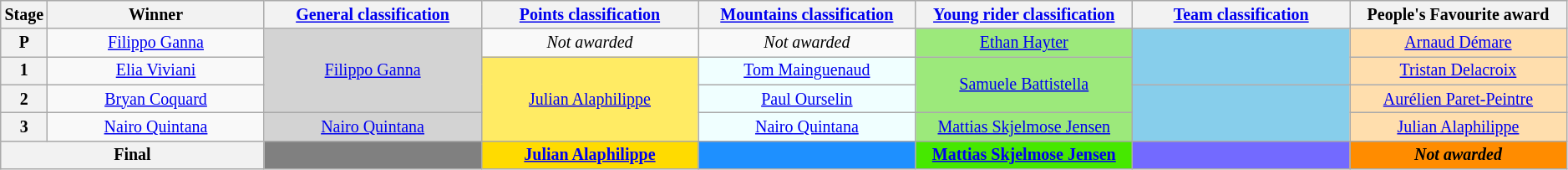<table class="wikitable" style="text-align: center; font-size:smaller;">
<tr style="background:#efefef;">
<th style="width:2%;">Stage</th>
<th style="width:14%;">Winner</th>
<th style="width:14%;"><a href='#'>General classification</a><br></th>
<th style="width:14%;"><a href='#'>Points classification</a><br></th>
<th style="width:14%;"><a href='#'>Mountains classification</a><br></th>
<th style="width:14%;"><a href='#'>Young rider classification</a><br></th>
<th style="width:14%;"><a href='#'>Team classification</a></th>
<th style="width:14%;">People's Favourite award<br></th>
</tr>
<tr>
<th>P</th>
<td><a href='#'>Filippo Ganna</a></td>
<td style="background:lightgrey;" rowspan="3"><a href='#'>Filippo Ganna</a></td>
<td><em>Not awarded</em></td>
<td><em>Not awarded</em></td>
<td style="background:#9CE97B;"><a href='#'>Ethan Hayter</a></td>
<td style="background:skyblue;" rowspan="2"></td>
<td style="background:navajowhite;"><a href='#'>Arnaud Démare</a></td>
</tr>
<tr>
<th>1</th>
<td><a href='#'>Elia Viviani</a></td>
<td style="background:#FFEB64;" rowspan="3"><a href='#'>Julian Alaphilippe</a></td>
<td style="background:azure;"><a href='#'>Tom Mainguenaud</a></td>
<td style="background:#9CE97B;" rowspan="2"><a href='#'>Samuele Battistella</a></td>
<td style="background:navajowhite;"><a href='#'>Tristan Delacroix</a></td>
</tr>
<tr>
<th>2</th>
<td><a href='#'>Bryan Coquard</a></td>
<td style="background:azure;"><a href='#'>Paul Ourselin</a></td>
<td style="background:skyblue;" rowspan="2"></td>
<td style="background:navajowhite;"><a href='#'>Aurélien Paret-Peintre</a></td>
</tr>
<tr>
<th>3</th>
<td><a href='#'>Nairo Quintana</a></td>
<td style="background:lightgrey;"><a href='#'>Nairo Quintana</a></td>
<td style="background:azure;"><a href='#'>Nairo Quintana</a></td>
<td style="background:#9CE97B;"><a href='#'>Mattias Skjelmose Jensen</a></td>
<td style="background:navajowhite;"><a href='#'>Julian Alaphilippe</a></td>
</tr>
<tr>
<th colspan="2">Final</th>
<th style="background:gray;"></th>
<th style="background:#FFDB00;"><a href='#'>Julian Alaphilippe</a></th>
<th style="background:dodgerblue;"></th>
<th style="background:#46E800;"><a href='#'>Mattias Skjelmose Jensen</a></th>
<th style="background:#736aff;"></th>
<th style="background:#FF8C00;"><em>Not awarded</em></th>
</tr>
</table>
